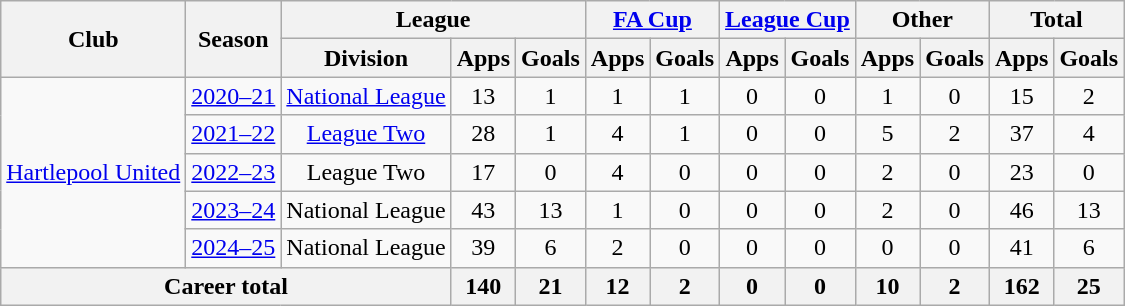<table class=wikitable style="text-align:center">
<tr>
<th rowspan=2>Club</th>
<th rowspan=2>Season</th>
<th colspan=3>League</th>
<th colspan=2><a href='#'>FA Cup</a></th>
<th colspan=2><a href='#'>League Cup</a></th>
<th colspan=2>Other</th>
<th colspan=2>Total</th>
</tr>
<tr>
<th>Division</th>
<th>Apps</th>
<th>Goals</th>
<th>Apps</th>
<th>Goals</th>
<th>Apps</th>
<th>Goals</th>
<th>Apps</th>
<th>Goals</th>
<th>Apps</th>
<th>Goals</th>
</tr>
<tr>
<td rowspan=5><a href='#'>Hartlepool United</a></td>
<td><a href='#'>2020–21</a></td>
<td><a href='#'>National League</a></td>
<td>13</td>
<td>1</td>
<td>1</td>
<td>1</td>
<td>0</td>
<td>0</td>
<td>1</td>
<td>0</td>
<td>15</td>
<td>2</td>
</tr>
<tr>
<td><a href='#'>2021–22</a></td>
<td><a href='#'>League Two</a></td>
<td>28</td>
<td>1</td>
<td>4</td>
<td>1</td>
<td>0</td>
<td>0</td>
<td>5</td>
<td>2</td>
<td>37</td>
<td>4</td>
</tr>
<tr>
<td><a href='#'>2022–23</a></td>
<td>League Two</td>
<td>17</td>
<td>0</td>
<td>4</td>
<td>0</td>
<td>0</td>
<td>0</td>
<td>2</td>
<td>0</td>
<td>23</td>
<td>0</td>
</tr>
<tr>
<td><a href='#'>2023–24</a></td>
<td>National League</td>
<td>43</td>
<td>13</td>
<td>1</td>
<td>0</td>
<td>0</td>
<td>0</td>
<td>2</td>
<td>0</td>
<td>46</td>
<td>13</td>
</tr>
<tr>
<td><a href='#'>2024–25</a></td>
<td>National League</td>
<td>39</td>
<td>6</td>
<td>2</td>
<td>0</td>
<td>0</td>
<td>0</td>
<td>0</td>
<td>0</td>
<td>41</td>
<td>6</td>
</tr>
<tr>
<th colspan=3>Career total</th>
<th>140</th>
<th>21</th>
<th>12</th>
<th>2</th>
<th>0</th>
<th>0</th>
<th>10</th>
<th>2</th>
<th>162</th>
<th>25</th>
</tr>
</table>
